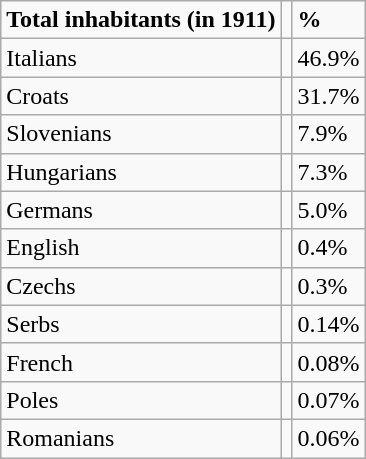<table class="wikitable">
<tr>
<td><strong>Total inhabitants (in 1911)</strong></td>
<td><strong></strong></td>
<td><strong>%</strong></td>
</tr>
<tr>
<td>Italians</td>
<td></td>
<td>46.9%</td>
</tr>
<tr>
<td>Croats</td>
<td></td>
<td>31.7%</td>
</tr>
<tr>
<td>Slovenians</td>
<td></td>
<td>7.9%</td>
</tr>
<tr>
<td>Hungarians</td>
<td></td>
<td>7.3%</td>
</tr>
<tr>
<td>Germans</td>
<td></td>
<td>5.0%</td>
</tr>
<tr>
<td>English</td>
<td></td>
<td>0.4%</td>
</tr>
<tr>
<td>Czechs</td>
<td></td>
<td>0.3%</td>
</tr>
<tr>
<td>Serbs</td>
<td></td>
<td>0.14%</td>
</tr>
<tr>
<td>French</td>
<td></td>
<td>0.08%</td>
</tr>
<tr>
<td>Poles</td>
<td></td>
<td>0.07%</td>
</tr>
<tr>
<td>Romanians</td>
<td></td>
<td>0.06%</td>
</tr>
</table>
